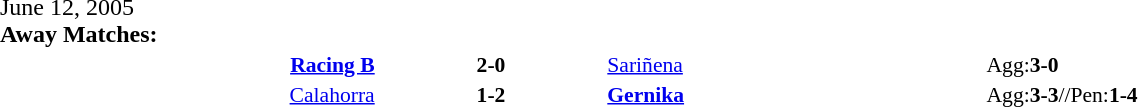<table width=100% cellspacing=1>
<tr>
<th width=20%></th>
<th width=12%></th>
<th width=20%></th>
<th></th>
</tr>
<tr>
<td>June 12, 2005<br><strong>Away Matches:</strong></td>
</tr>
<tr style=font-size:90%>
<td align=right><strong><a href='#'>Racing B</a></strong></td>
<td align=center><strong>2-0</strong></td>
<td><a href='#'>Sariñena</a></td>
<td>Agg:<strong>3-0</strong></td>
</tr>
<tr style=font-size:90%>
<td align=right><a href='#'>Calahorra</a></td>
<td align=center><strong>1-2</strong></td>
<td><strong><a href='#'>Gernika</a></strong></td>
<td>Agg:<strong>3-3</strong>//Pen:<strong>1-4</strong></td>
</tr>
</table>
